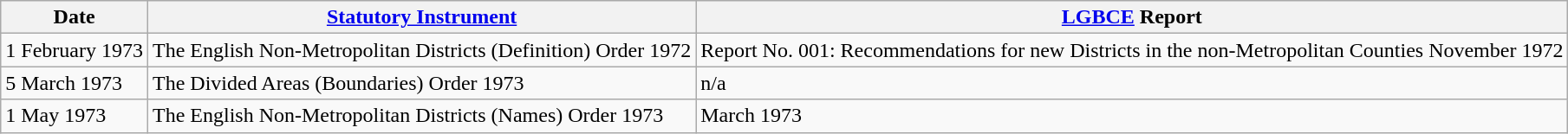<table class="wikitable sortable">
<tr>
<th>Date</th>
<th><a href='#'>Statutory Instrument</a></th>
<th><a href='#'>LGBCE</a> Report</th>
</tr>
<tr>
<td>1 February 1973</td>
<td>The English Non-Metropolitan Districts (Definition) Order 1972</td>
<td>Report No. 001: Recommendations for new Districts in the non-Metropolitan Counties November 1972</td>
</tr>
<tr>
<td>5 March 1973</td>
<td>The Divided Areas (Boundaries) Order 1973</td>
<td>n/a</td>
</tr>
<tr>
<td>1 May 1973</td>
<td>The English Non-Metropolitan Districts (Names) Order 1973</td>
<td> March 1973</td>
</tr>
</table>
